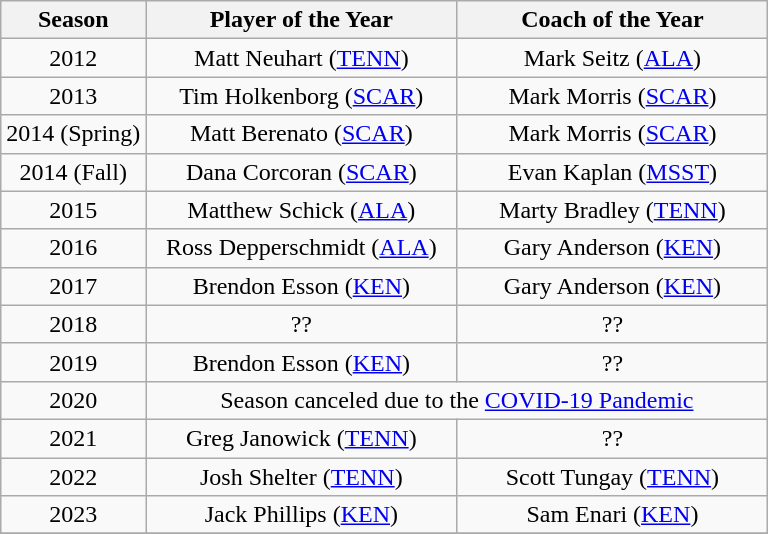<table class="wikitable" style="text-align: center;">
<tr>
<th>Season</th>
<th width=200px>Player of the Year</th>
<th width=200px>Coach of the Year</th>
</tr>
<tr>
<td>2012</td>
<td>Matt Neuhart (<a href='#'>TENN</a>)</td>
<td>Mark Seitz (<a href='#'>ALA</a>)</td>
</tr>
<tr>
<td>2013</td>
<td>Tim Holkenborg (<a href='#'>SCAR</a>)</td>
<td>Mark Morris (<a href='#'>SCAR</a>)</td>
</tr>
<tr>
<td>2014 (Spring)</td>
<td>Matt Berenato (<a href='#'>SCAR</a>)</td>
<td>Mark Morris (<a href='#'>SCAR</a>)</td>
</tr>
<tr>
<td>2014 (Fall)</td>
<td>Dana Corcoran (<a href='#'>SCAR</a>)</td>
<td>Evan Kaplan (<a href='#'>MSST</a>)</td>
</tr>
<tr>
<td>2015</td>
<td>Matthew Schick (<a href='#'>ALA</a>)</td>
<td>Marty Bradley (<a href='#'>TENN</a>)</td>
</tr>
<tr>
<td>2016</td>
<td>Ross Depperschmidt (<a href='#'>ALA</a>)</td>
<td>Gary Anderson (<a href='#'>KEN</a>)</td>
</tr>
<tr>
<td>2017</td>
<td>Brendon Esson (<a href='#'>KEN</a>)</td>
<td>Gary Anderson (<a href='#'>KEN</a>)</td>
</tr>
<tr>
<td>2018</td>
<td>??</td>
<td>??</td>
</tr>
<tr>
<td>2019</td>
<td>Brendon Esson (<a href='#'>KEN</a>)</td>
<td>??</td>
</tr>
<tr>
<td>2020</td>
<td colspan=2>Season canceled due to the <a href='#'>COVID-19 Pandemic</a></td>
</tr>
<tr>
<td>2021</td>
<td>Greg Janowick (<a href='#'>TENN</a>)</td>
<td>??</td>
</tr>
<tr>
<td>2022</td>
<td>Josh Shelter (<a href='#'>TENN</a>)</td>
<td>Scott Tungay (<a href='#'>TENN</a>)</td>
</tr>
<tr>
<td>2023</td>
<td>Jack Phillips (<a href='#'>KEN</a>)</td>
<td>Sam Enari (<a href='#'>KEN</a>)</td>
</tr>
<tr>
</tr>
</table>
